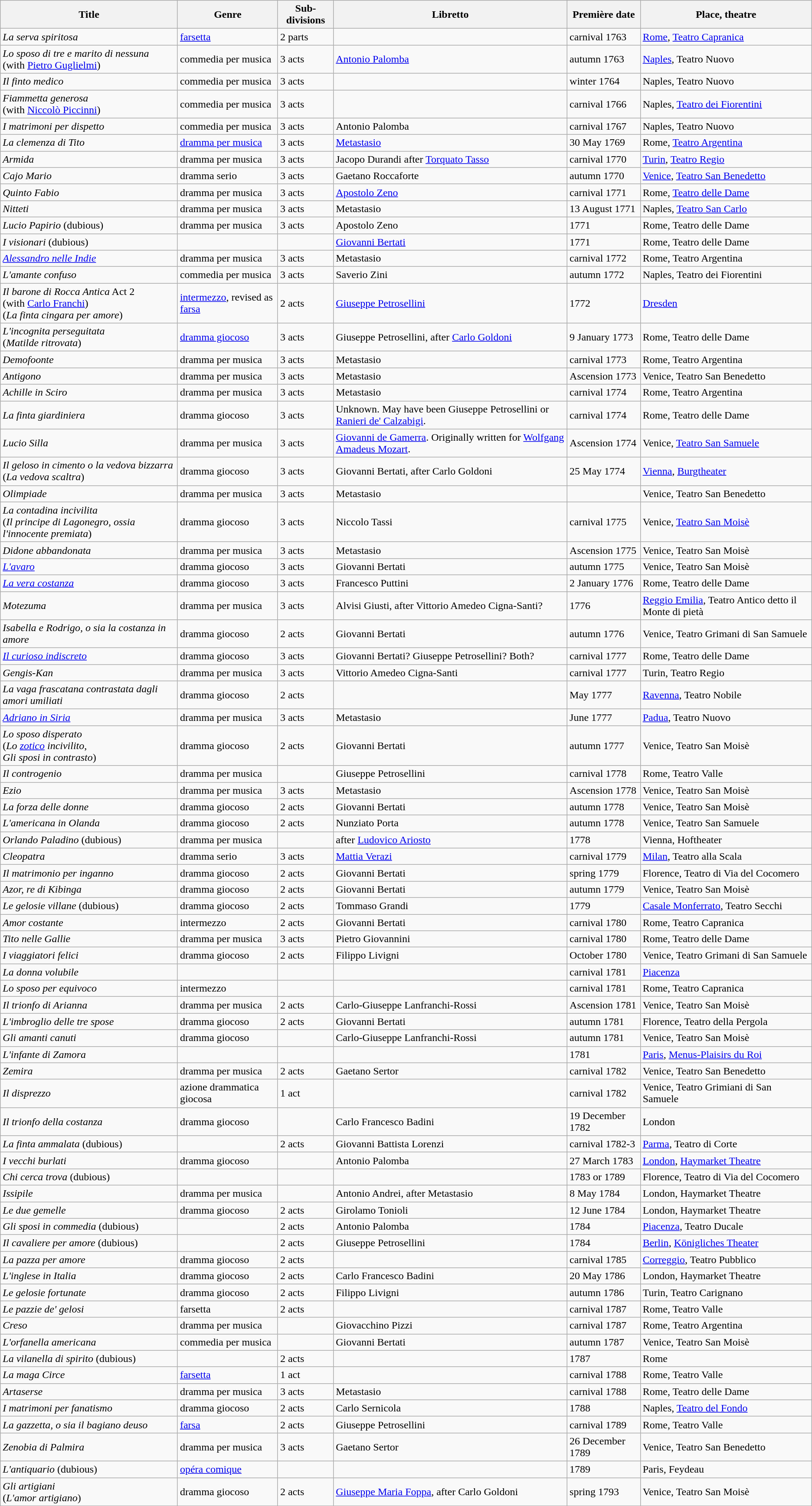<table class="wikitable sortable">
<tr>
<th>Title</th>
<th>Genre</th>
<th>Sub­divisions</th>
<th>Libretto</th>
<th>Première date</th>
<th>Place, theatre</th>
</tr>
<tr>
<td><em>La serva spiritosa</em></td>
<td><a href='#'>farsetta</a></td>
<td>2 parts</td>
<td></td>
<td>carnival 1763</td>
<td><a href='#'>Rome</a>, <a href='#'>Teatro Capranica</a></td>
</tr>
<tr>
<td><em>Lo sposo di tre e marito di nessuna</em><br>(with <a href='#'>Pietro Guglielmi</a>)</td>
<td>commedia per musica</td>
<td>3 acts</td>
<td><a href='#'>Antonio Palomba</a></td>
<td>autumn 1763</td>
<td><a href='#'>Naples</a>, Teatro Nuovo</td>
</tr>
<tr>
<td><em>Il finto medico</em></td>
<td>commedia per musica</td>
<td>3 acts</td>
<td></td>
<td>winter 1764</td>
<td>Naples, Teatro Nuovo</td>
</tr>
<tr>
<td><em>Fiammetta generosa</em><br>(with <a href='#'>Niccolò Piccinni</a>)</td>
<td>commedia per musica</td>
<td>3 acts</td>
<td></td>
<td>carnival 1766</td>
<td>Naples, <a href='#'>Teatro dei Fiorentini</a></td>
</tr>
<tr>
<td><em>I matrimoni per dispetto</em></td>
<td>commedia per musica</td>
<td>3 acts</td>
<td>Antonio Palomba</td>
<td>carnival 1767</td>
<td>Naples, Teatro Nuovo</td>
</tr>
<tr>
<td><em>La clemenza di Tito</em></td>
<td><a href='#'>dramma per musica</a></td>
<td>3 acts</td>
<td><a href='#'>Metastasio</a></td>
<td>30 May 1769</td>
<td>Rome, <a href='#'>Teatro Argentina</a></td>
</tr>
<tr>
<td><em>Armida</em></td>
<td>dramma per musica</td>
<td>3 acts</td>
<td>Jacopo Durandi after <a href='#'>Torquato Tasso</a></td>
<td>carnival 1770</td>
<td><a href='#'>Turin</a>, <a href='#'>Teatro Regio</a></td>
</tr>
<tr>
<td><em>Cajo Mario</em></td>
<td>dramma serio</td>
<td>3 acts</td>
<td>Gaetano Roccaforte</td>
<td>autumn 1770</td>
<td><a href='#'>Venice</a>, <a href='#'>Teatro San Benedetto</a></td>
</tr>
<tr>
<td><em>Quinto Fabio</em></td>
<td>dramma per musica</td>
<td>3 acts</td>
<td><a href='#'>Apostolo Zeno</a></td>
<td>carnival 1771</td>
<td>Rome, <a href='#'>Teatro delle Dame</a></td>
</tr>
<tr>
<td><em>Nitteti</em></td>
<td>dramma per musica</td>
<td>3 acts</td>
<td>Metastasio</td>
<td>13 August 1771</td>
<td>Naples, <a href='#'>Teatro San Carlo</a></td>
</tr>
<tr>
<td><em>Lucio Papirio</em> (dubious)</td>
<td>dramma per musica</td>
<td>3 acts</td>
<td>Apostolo Zeno</td>
<td>1771</td>
<td>Rome, Teatro delle Dame</td>
</tr>
<tr>
<td><em>I visionari</em> (dubious)</td>
<td></td>
<td></td>
<td><a href='#'>Giovanni Bertati</a></td>
<td>1771</td>
<td>Rome, Teatro delle Dame</td>
</tr>
<tr>
<td><em><a href='#'>Alessandro nelle Indie</a></em></td>
<td>dramma per musica</td>
<td>3 acts</td>
<td>Metastasio</td>
<td>carnival 1772</td>
<td>Rome, Teatro Argentina</td>
</tr>
<tr>
<td><em>L'amante confuso</em></td>
<td>commedia per musica</td>
<td>3 acts</td>
<td>Saverio Zini</td>
<td>autumn 1772</td>
<td>Naples, Teatro dei Fiorentini</td>
</tr>
<tr>
<td><em>Il barone di Rocca Antica</em> Act 2<br>(with <a href='#'>Carlo Franchi</a>)<br>(<em>La finta cingara per amore</em>)</td>
<td><a href='#'>intermezzo</a>, revised as <a href='#'>farsa</a></td>
<td>2 acts</td>
<td><a href='#'>Giuseppe Petrosellini</a></td>
<td>1772</td>
<td><a href='#'>Dresden</a></td>
</tr>
<tr>
<td><em>L'incognita perseguitata</em><br>(<em>Matilde ritrovata</em>)</td>
<td><a href='#'>dramma giocoso</a></td>
<td>3 acts</td>
<td>Giuseppe Petrosellini, after <a href='#'>Carlo Goldoni</a></td>
<td>9 January 1773</td>
<td>Rome, Teatro delle Dame</td>
</tr>
<tr>
<td><em>Demofoonte</em></td>
<td>dramma per musica</td>
<td>3 acts</td>
<td>Metastasio</td>
<td>carnival 1773</td>
<td>Rome, Teatro Argentina</td>
</tr>
<tr>
<td><em>Antigono</em></td>
<td>dramma per musica</td>
<td>3 acts</td>
<td>Metastasio</td>
<td>Ascension 1773</td>
<td>Venice, Teatro San Benedetto</td>
</tr>
<tr>
<td><em>Achille in Sciro</em></td>
<td>dramma per musica</td>
<td>3 acts</td>
<td>Metastasio</td>
<td>carnival 1774</td>
<td>Rome, Teatro Argentina</td>
</tr>
<tr>
<td><em>La finta giardiniera</em></td>
<td>dramma giocoso</td>
<td>3 acts</td>
<td>Unknown. May have been Giuseppe Petrosellini or <a href='#'>Ranieri de' Calzabigi</a>.</td>
<td>carnival 1774</td>
<td>Rome, Teatro delle Dame</td>
</tr>
<tr>
<td><em>Lucio Silla</em></td>
<td>dramma per musica</td>
<td>3 acts</td>
<td><a href='#'>Giovanni de Gamerra</a>. Originally written for <a href='#'>Wolfgang Amadeus Mozart</a>.</td>
<td>Ascension 1774</td>
<td>Venice, <a href='#'>Teatro San Samuele</a></td>
</tr>
<tr>
<td><em>Il geloso in cimento o la vedova bizzarra</em><br>(<em>La vedova scaltra</em>)</td>
<td>dramma giocoso</td>
<td>3 acts</td>
<td>Giovanni Bertati, after Carlo Goldoni</td>
<td>25 May 1774</td>
<td><a href='#'>Vienna</a>, <a href='#'>Burgtheater</a></td>
</tr>
<tr>
<td><em>Olimpiade</em></td>
<td>dramma per musica</td>
<td>3 acts</td>
<td>Metastasio</td>
<td></td>
<td>Venice, Teatro San Benedetto</td>
</tr>
<tr>
<td><em>La contadina incivilita</em><br>(<em>Il principe di Lagonegro, ossia l'innocente premiata</em>)</td>
<td>dramma giocoso</td>
<td>3 acts</td>
<td>Niccolo Tassi</td>
<td>carnival 1775</td>
<td>Venice, <a href='#'>Teatro San Moisè</a></td>
</tr>
<tr>
<td><em>Didone abbandonata</em></td>
<td>dramma per musica</td>
<td>3 acts</td>
<td>Metastasio</td>
<td>Ascension 1775</td>
<td>Venice, Teatro San Moisè</td>
</tr>
<tr>
<td><em><a href='#'>L'avaro</a></em></td>
<td>dramma giocoso</td>
<td>3 acts</td>
<td>Giovanni Bertati</td>
<td>autumn 1775</td>
<td>Venice, Teatro San Moisè</td>
</tr>
<tr>
<td><em><a href='#'>La vera costanza</a></em></td>
<td>dramma giocoso</td>
<td>3 acts</td>
<td>Francesco Puttini</td>
<td>2 January 1776</td>
<td>Rome, Teatro delle Dame</td>
</tr>
<tr>
<td><em>Motezuma</em></td>
<td>dramma per musica</td>
<td>3 acts</td>
<td>Alvisi Giusti, after Vittorio Amedeo Cigna-Santi?</td>
<td> 1776</td>
<td><a href='#'>Reggio Emilia</a>, Teatro Antico detto il Monte di pietà</td>
</tr>
<tr>
<td><em>Isabella e Rodrigo, o sia la costanza in amore</em></td>
<td>dramma giocoso</td>
<td>2 acts</td>
<td>Giovanni Bertati</td>
<td>autumn 1776</td>
<td>Venice, Teatro Grimani di San Samuele</td>
</tr>
<tr>
<td><em><a href='#'>Il curioso indiscreto</a></em></td>
<td>dramma giocoso</td>
<td>3 acts</td>
<td>Giovanni Bertati? Giuseppe Petrosellini? Both?</td>
<td>carnival 1777</td>
<td>Rome, Teatro delle Dame</td>
</tr>
<tr>
<td><em>Gengis-Kan</em></td>
<td>dramma per musica</td>
<td>3 acts</td>
<td>Vittorio Amedeo Cigna-Santi</td>
<td>carnival 1777</td>
<td>Turin, Teatro Regio</td>
</tr>
<tr>
<td><em>La vaga frascatana contrastata dagli amori umiliati</em></td>
<td>dramma giocoso</td>
<td>2 acts</td>
<td></td>
<td>May 1777</td>
<td><a href='#'>Ravenna</a>, Teatro Nobile</td>
</tr>
<tr>
<td><em><a href='#'>Adriano in Siria</a></em></td>
<td>dramma per musica</td>
<td>3 acts</td>
<td>Metastasio</td>
<td>June 1777</td>
<td><a href='#'>Padua</a>, Teatro Nuovo</td>
</tr>
<tr>
<td><em>Lo sposo disperato</em><br>(<em>Lo <a href='#'>zotico</a> incivilito</em>,<br><em>Gli sposi in contrasto</em>)</td>
<td>dramma giocoso</td>
<td>2 acts</td>
<td>Giovanni Bertati</td>
<td>autumn 1777</td>
<td>Venice, Teatro San Moisè</td>
</tr>
<tr>
<td><em>Il controgenio</em></td>
<td>dramma per musica</td>
<td></td>
<td>Giuseppe Petrosellini</td>
<td>carnival 1778</td>
<td>Rome, Teatro Valle</td>
</tr>
<tr>
<td><em>Ezio</em></td>
<td>dramma per musica</td>
<td>3 acts</td>
<td>Metastasio</td>
<td>Ascension 1778</td>
<td>Venice, Teatro San Moisè</td>
</tr>
<tr>
<td><em>La forza delle donne</em></td>
<td>dramma giocoso</td>
<td>2 acts</td>
<td>Giovanni Bertati</td>
<td>autumn 1778</td>
<td>Venice, Teatro San Moisè</td>
</tr>
<tr>
<td><em>L'americana in Olanda</em></td>
<td>dramma giocoso</td>
<td>2 acts</td>
<td>Nunziato Porta</td>
<td>autumn 1778</td>
<td>Venice, Teatro San Samuele</td>
</tr>
<tr>
<td><em>Orlando Paladino</em> (dubious)</td>
<td>dramma per musica</td>
<td></td>
<td>after <a href='#'>Ludovico Ariosto</a></td>
<td>1778</td>
<td>Vienna, Hoftheater</td>
</tr>
<tr>
<td><em>Cleopatra</em></td>
<td>dramma serio</td>
<td>3 acts</td>
<td><a href='#'>Mattia Verazi</a></td>
<td>carnival 1779</td>
<td><a href='#'>Milan</a>, Teatro alla Scala</td>
</tr>
<tr>
<td><em>Il matrimonio per inganno</em></td>
<td>dramma giocoso</td>
<td>2 acts</td>
<td>Giovanni Bertati</td>
<td>spring 1779</td>
<td>Florence, Teatro di Via del Cocomero</td>
</tr>
<tr>
<td><em>Azor, re di Kibinga</em></td>
<td>dramma giocoso</td>
<td>2 acts</td>
<td>Giovanni Bertati</td>
<td>autumn 1779</td>
<td>Venice, Teatro San Moisè</td>
</tr>
<tr>
<td><em>Le gelosie villane</em> (dubious)</td>
<td>dramma giocoso</td>
<td>2 acts</td>
<td>Tommaso Grandi</td>
<td>1779</td>
<td><a href='#'>Casale Monferrato</a>, Teatro Secchi</td>
</tr>
<tr>
<td><em>Amor costante</em></td>
<td>intermezzo</td>
<td>2 acts</td>
<td>Giovanni Bertati</td>
<td>carnival 1780</td>
<td>Rome, Teatro Capranica</td>
</tr>
<tr>
<td><em>Tito nelle Gallie</em></td>
<td>dramma per musica</td>
<td>3 acts</td>
<td>Pietro Giovannini</td>
<td>carnival 1780</td>
<td>Rome, Teatro delle Dame</td>
</tr>
<tr>
<td><em>I viaggiatori felici</em></td>
<td>dramma giocoso</td>
<td>2 acts</td>
<td>Filippo Livigni</td>
<td>October 1780</td>
<td>Venice, Teatro Grimani di San Samuele</td>
</tr>
<tr>
<td><em>La donna volubile</em></td>
<td></td>
<td></td>
<td></td>
<td>carnival 1781</td>
<td><a href='#'>Piacenza</a></td>
</tr>
<tr>
<td><em>Lo sposo per equivoco</em></td>
<td>intermezzo</td>
<td></td>
<td></td>
<td>carnival 1781</td>
<td>Rome, Teatro Capranica</td>
</tr>
<tr>
<td><em>Il trionfo di Arianna</em></td>
<td>dramma per musica</td>
<td>2 acts</td>
<td>Carlo-Giuseppe Lanfranchi-Rossi</td>
<td>Ascension 1781</td>
<td>Venice, Teatro San Moisè</td>
</tr>
<tr>
<td><em>L'imbroglio delle tre spose</em></td>
<td>dramma giocoso</td>
<td>2 acts</td>
<td>Giovanni Bertati</td>
<td>autumn 1781</td>
<td>Florence, Teatro della Pergola</td>
</tr>
<tr>
<td><em>Gli amanti canuti</em></td>
<td>dramma giocoso</td>
<td></td>
<td>Carlo-Giuseppe Lanfranchi-Rossi</td>
<td>autumn 1781</td>
<td>Venice, Teatro San Moisè</td>
</tr>
<tr>
<td><em>L'infante di Zamora</em></td>
<td></td>
<td></td>
<td></td>
<td>1781</td>
<td><a href='#'>Paris</a>, <a href='#'>Menus-Plaisirs du Roi</a></td>
</tr>
<tr>
<td><em>Zemira</em></td>
<td>dramma per musica</td>
<td>2 acts</td>
<td>Gaetano Sertor</td>
<td>carnival 1782</td>
<td>Venice, Teatro San Benedetto</td>
</tr>
<tr>
<td><em>Il disprezzo</em></td>
<td>azione drammatica giocosa</td>
<td>1 act</td>
<td></td>
<td>carnival 1782</td>
<td>Venice, Teatro Grimiani di San Samuele</td>
</tr>
<tr>
<td><em>Il trionfo della costanza</em></td>
<td>dramma giocoso</td>
<td></td>
<td>Carlo Francesco Badini</td>
<td>19 December 1782</td>
<td>London</td>
</tr>
<tr>
<td><em>La finta ammalata</em> (dubious)</td>
<td></td>
<td>2 acts</td>
<td>Giovanni Battista Lorenzi</td>
<td>carnival 1782-3</td>
<td><a href='#'>Parma</a>, Teatro di Corte</td>
</tr>
<tr>
<td><em>I vecchi burlati</em></td>
<td>dramma giocoso</td>
<td></td>
<td>Antonio Palomba</td>
<td> 27 March 1783</td>
<td><a href='#'>London</a>, <a href='#'>Haymarket Theatre</a></td>
</tr>
<tr>
<td><em>Chi cerca trova</em> (dubious)</td>
<td></td>
<td></td>
<td></td>
<td>1783 or 1789</td>
<td>Florence, Teatro di Via del Cocomero</td>
</tr>
<tr>
<td><em>Issipile</em></td>
<td>dramma per musica</td>
<td></td>
<td>Antonio Andrei, after Metastasio</td>
<td>8 May 1784</td>
<td>London, Haymarket Theatre</td>
</tr>
<tr>
<td><em>Le due gemelle</em></td>
<td>dramma giocoso</td>
<td>2 acts</td>
<td>Girolamo Tonioli</td>
<td>12 June 1784</td>
<td>London, Haymarket Theatre</td>
</tr>
<tr>
<td><em>Gli sposi in commedia</em> (dubious)</td>
<td></td>
<td>2 acts</td>
<td>Antonio Palomba</td>
<td>1784</td>
<td><a href='#'>Piacenza</a>, Teatro Ducale</td>
</tr>
<tr>
<td><em>Il cavaliere per amore</em> (dubious)</td>
<td></td>
<td>2 acts</td>
<td>Giuseppe Petrosellini</td>
<td>1784</td>
<td><a href='#'>Berlin</a>, <a href='#'>Königliches Theater</a></td>
</tr>
<tr>
<td><em>La pazza per amore</em></td>
<td>dramma giocoso</td>
<td>2 acts</td>
<td></td>
<td>carnival 1785</td>
<td><a href='#'>Correggio</a>, Teatro Pubblico</td>
</tr>
<tr>
<td><em>L'inglese in Italia</em></td>
<td>dramma giocoso</td>
<td>2 acts</td>
<td>Carlo Francesco Badini</td>
<td>20 May 1786</td>
<td>London, Haymarket Theatre</td>
</tr>
<tr>
<td><em>Le gelosie fortunate</em></td>
<td>dramma giocoso</td>
<td>2 acts</td>
<td>Filippo Livigni</td>
<td>autumn 1786</td>
<td>Turin, Teatro Carignano</td>
</tr>
<tr>
<td><em>Le pazzie de' gelosi</em></td>
<td>farsetta</td>
<td>2 acts</td>
<td></td>
<td>carnival 1787</td>
<td>Rome, Teatro Valle</td>
</tr>
<tr>
<td><em>Creso</em></td>
<td>dramma per musica</td>
<td></td>
<td>Giovacchino Pizzi</td>
<td>carnival 1787</td>
<td>Rome, Teatro Argentina</td>
</tr>
<tr>
<td><em>L'orfanella americana</em></td>
<td>commedia per musica</td>
<td></td>
<td>Giovanni Bertati</td>
<td>autumn 1787</td>
<td>Venice, Teatro San Moisè</td>
</tr>
<tr>
<td><em>La vilanella di spirito</em> (dubious)</td>
<td></td>
<td>2 acts</td>
<td></td>
<td>1787</td>
<td>Rome</td>
</tr>
<tr>
<td><em>La maga Circe</em></td>
<td><a href='#'>farsetta</a></td>
<td>1 act</td>
<td></td>
<td>carnival 1788</td>
<td>Rome, Teatro Valle</td>
</tr>
<tr>
<td><em>Artaserse</em></td>
<td>dramma per musica</td>
<td>3 acts</td>
<td>Metastasio</td>
<td>carnival 1788</td>
<td>Rome, Teatro delle Dame</td>
</tr>
<tr>
<td><em>I matrimoni per fanatismo</em></td>
<td>dramma giocoso</td>
<td>2 acts</td>
<td>Carlo Sernicola</td>
<td>1788</td>
<td>Naples, <a href='#'>Teatro del Fondo</a></td>
</tr>
<tr>
<td><em>La gazzetta, o sia il bagiano deuso</em></td>
<td><a href='#'>farsa</a></td>
<td>2 acts</td>
<td>Giuseppe Petrosellini</td>
<td>carnival 1789</td>
<td>Rome, Teatro Valle</td>
</tr>
<tr>
<td><em>Zenobia di Palmira</em></td>
<td>dramma per musica</td>
<td>3 acts</td>
<td>Gaetano Sertor</td>
<td>26 December 1789</td>
<td>Venice, Teatro San Benedetto</td>
</tr>
<tr>
<td><em>L'antiquario</em> (dubious)</td>
<td><a href='#'>opéra comique</a></td>
<td></td>
<td></td>
<td>1789</td>
<td>Paris, Feydeau</td>
</tr>
<tr>
<td><em>Gli artigiani</em><br>(<em>L'amor artigiano</em>)</td>
<td>dramma giocoso</td>
<td>2 acts</td>
<td><a href='#'>Giuseppe Maria Foppa</a>, after Carlo Goldoni</td>
<td>spring 1793</td>
<td>Venice, Teatro San Moisè</td>
</tr>
</table>
